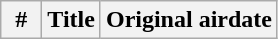<table class="wikitable plainrowheaders" style="background:#FFFFFF;">
<tr>
<th width="20">#</th>
<th>Title</th>
<th>Original airdate<br>











</th>
</tr>
</table>
